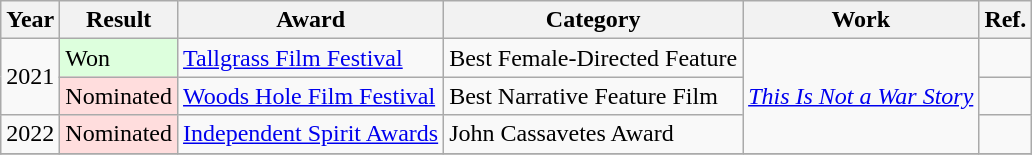<table class="wikitable">
<tr>
<th>Year</th>
<th>Result</th>
<th>Award</th>
<th>Category</th>
<th>Work</th>
<th>Ref.</th>
</tr>
<tr>
<td rowspan="2">2021</td>
<td style="background: #ddffdd">Won</td>
<td><a href='#'>Tallgrass Film Festival</a></td>
<td>Best Female-Directed Feature</td>
<td rowspan="3"><em><a href='#'>This Is Not a War Story</a></em></td>
<td></td>
</tr>
<tr>
<td style="background: #ffdddd">Nominated</td>
<td><a href='#'>Woods Hole Film Festival</a></td>
<td>Best Narrative Feature Film</td>
<td></td>
</tr>
<tr>
<td>2022</td>
<td style="background: #ffdddd">Nominated</td>
<td><a href='#'>Independent Spirit Awards</a></td>
<td>John Cassavetes Award</td>
<td></td>
</tr>
<tr>
</tr>
</table>
